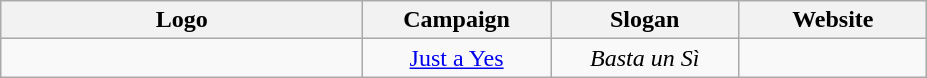<table class="wikitable" style="text-align:center;">
<tr>
<th width=25%>Logo</th>
<th width=13%>Campaign</th>
<th width=13%>Slogan</th>
<th width=13%>Website</th>
</tr>
<tr>
<td></td>
<td><a href='#'>Just a Yes</a></td>
<td><em>Basta un Sì</em></td>
<td></td>
</tr>
</table>
